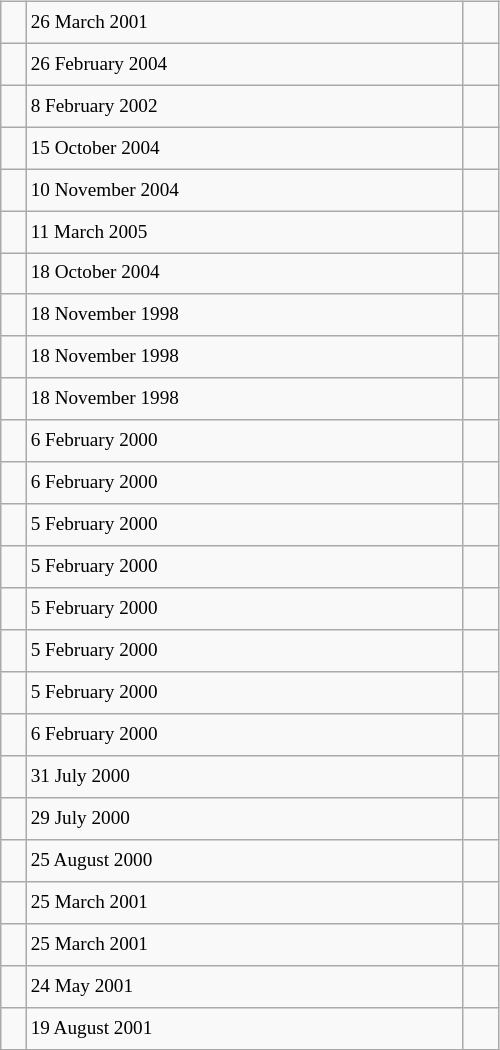<table class="wikitable" style="font-size: 80%; float: left; width: 26em; margin-right: 1em; height: 700px">
<tr>
<td></td>
<td>26 March 2001</td>
<td> </td>
</tr>
<tr>
<td></td>
<td>26 February 2004</td>
<td> </td>
</tr>
<tr>
<td></td>
<td>8 February 2002</td>
<td> </td>
</tr>
<tr>
<td></td>
<td>15 October 2004</td>
<td> </td>
</tr>
<tr>
<td></td>
<td>10 November 2004</td>
<td> </td>
</tr>
<tr>
<td></td>
<td>11 March 2005</td>
<td> </td>
</tr>
<tr>
<td></td>
<td>18 October 2004</td>
<td> </td>
</tr>
<tr>
<td></td>
<td>18 November 1998</td>
<td></td>
</tr>
<tr>
<td></td>
<td>18 November 1998</td>
<td></td>
</tr>
<tr>
<td></td>
<td>18 November 1998</td>
<td></td>
</tr>
<tr>
<td></td>
<td>6 February 2000</td>
<td></td>
</tr>
<tr>
<td></td>
<td>6 February 2000</td>
<td></td>
</tr>
<tr>
<td></td>
<td>5 February 2000</td>
<td></td>
</tr>
<tr>
<td></td>
<td>5 February 2000</td>
<td></td>
</tr>
<tr>
<td></td>
<td>5 February 2000</td>
<td></td>
</tr>
<tr>
<td></td>
<td>5 February 2000</td>
<td></td>
</tr>
<tr>
<td></td>
<td>5 February 2000</td>
<td></td>
</tr>
<tr>
<td></td>
<td>6 February 2000</td>
<td></td>
</tr>
<tr>
<td></td>
<td>31 July 2000</td>
<td> </td>
</tr>
<tr>
<td></td>
<td>29 July 2000</td>
<td></td>
</tr>
<tr>
<td></td>
<td>25 August 2000</td>
<td></td>
</tr>
<tr>
<td></td>
<td>25 March 2001</td>
<td></td>
</tr>
<tr>
<td></td>
<td>25 March 2001</td>
<td></td>
</tr>
<tr>
<td></td>
<td>24 May 2001</td>
<td></td>
</tr>
<tr>
<td></td>
<td>19 August 2001</td>
<td></td>
</tr>
</table>
